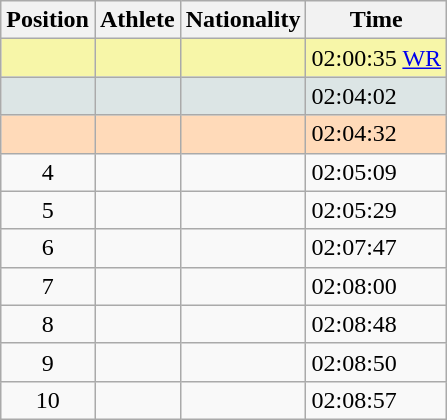<table class="wikitable sortable">
<tr>
<th scope="col">Position</th>
<th scope="col">Athlete</th>
<th scope="col">Nationality</th>
<th scope="col">Time</th>
</tr>
<tr bgcolor="#F7F6A8">
<td align=center></td>
<td></td>
<td></td>
<td>02:00:35 <a href='#'>WR</a></td>
</tr>
<tr bgcolor="#DCE5E5">
<td align=center></td>
<td></td>
<td></td>
<td>02:04:02</td>
</tr>
<tr bgcolor="#FFDAB9">
<td align=center></td>
<td></td>
<td></td>
<td>02:04:32</td>
</tr>
<tr>
<td align=center>4</td>
<td></td>
<td></td>
<td>02:05:09</td>
</tr>
<tr>
<td align=center>5</td>
<td></td>
<td></td>
<td>02:05:29</td>
</tr>
<tr>
<td align=center>6</td>
<td></td>
<td></td>
<td>02:07:47</td>
</tr>
<tr>
<td align=center>7</td>
<td></td>
<td></td>
<td>02:08:00</td>
</tr>
<tr>
<td align=center>8</td>
<td></td>
<td></td>
<td>02:08:48</td>
</tr>
<tr>
<td align=center>9</td>
<td></td>
<td></td>
<td>02:08:50</td>
</tr>
<tr>
<td align=center>10</td>
<td></td>
<td></td>
<td>02:08:57</td>
</tr>
</table>
